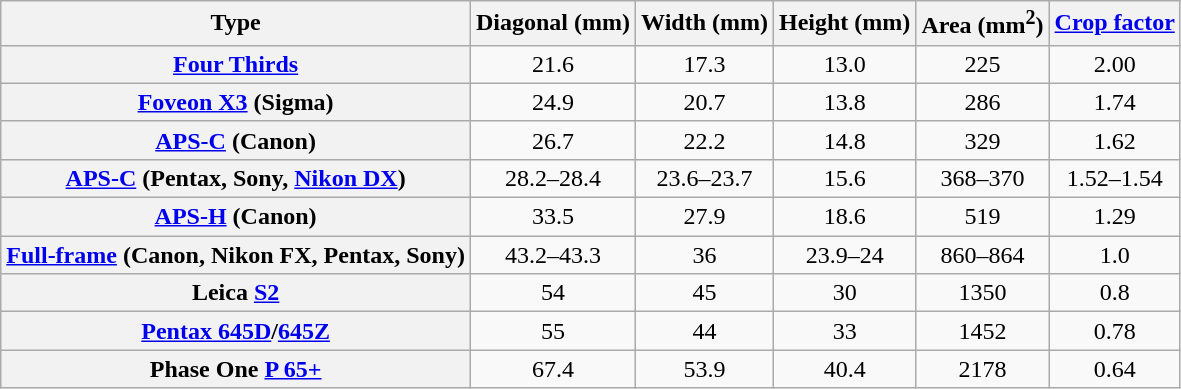<table style="text-align:center;" class="wikitable sortable">
<tr>
<th>Type</th>
<th>Diagonal (mm)</th>
<th>Width (mm)</th>
<th>Height (mm)</th>
<th>Area (mm<sup>2</sup>)</th>
<th><a href='#'>Crop factor</a></th>
</tr>
<tr>
<th><a href='#'>Four Thirds</a></th>
<td>21.6</td>
<td>17.3</td>
<td>13.0</td>
<td>225</td>
<td>2.00</td>
</tr>
<tr>
<th><a href='#'>Foveon X3</a> (Sigma)</th>
<td>24.9</td>
<td>20.7</td>
<td>13.8</td>
<td>286</td>
<td>1.74</td>
</tr>
<tr>
<th><a href='#'>APS-C</a> (Canon)</th>
<td>26.7</td>
<td>22.2</td>
<td>14.8</td>
<td>329</td>
<td>1.62</td>
</tr>
<tr>
<th><a href='#'>APS-C</a> (Pentax, Sony, <a href='#'>Nikon DX</a>)</th>
<td>28.2–28.4</td>
<td>23.6–23.7</td>
<td>15.6</td>
<td>368–370</td>
<td>1.52–1.54</td>
</tr>
<tr>
<th><a href='#'>APS-H</a> (Canon)</th>
<td>33.5</td>
<td>27.9</td>
<td>18.6</td>
<td>519</td>
<td>1.29</td>
</tr>
<tr>
<th><a href='#'>Full-frame</a> (Canon, Nikon FX, Pentax, Sony)</th>
<td>43.2–43.3</td>
<td>36</td>
<td>23.9–24</td>
<td>860–864</td>
<td>1.0</td>
</tr>
<tr>
<th>Leica <a href='#'>S2</a></th>
<td>54</td>
<td>45</td>
<td>30</td>
<td>1350</td>
<td>0.8</td>
</tr>
<tr>
<th><a href='#'>Pentax 645D</a>/<a href='#'>645Z</a></th>
<td>55</td>
<td>44</td>
<td>33</td>
<td>1452</td>
<td>0.78</td>
</tr>
<tr>
<th>Phase One <a href='#'>P 65+</a></th>
<td>67.4</td>
<td>53.9</td>
<td>40.4</td>
<td>2178</td>
<td>0.64</td>
</tr>
</table>
